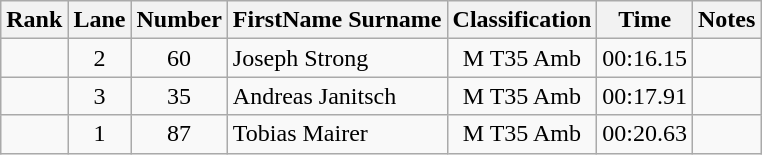<table class="wikitable sortable" style="text-align:center">
<tr>
<th>Rank</th>
<th>Lane</th>
<th>Number</th>
<th>FirstName Surname</th>
<th>Classification</th>
<th>Time</th>
<th>Notes</th>
</tr>
<tr>
<td></td>
<td>2</td>
<td>60</td>
<td style="text-align:left"> Joseph Strong</td>
<td>M T35 Amb</td>
<td>00:16.15</td>
<td></td>
</tr>
<tr>
<td></td>
<td>3</td>
<td>35</td>
<td style="text-align:left"> Andreas Janitsch</td>
<td>M T35 Amb</td>
<td>00:17.91</td>
<td></td>
</tr>
<tr>
<td></td>
<td>1</td>
<td>87</td>
<td style="text-align:left"> Tobias Mairer</td>
<td>M T35 Amb</td>
<td>00:20.63</td>
<td></td>
</tr>
</table>
